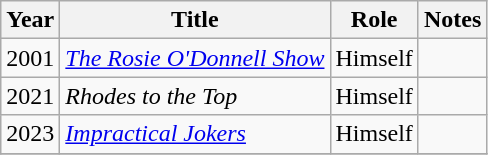<table class="wikitable sortable">
<tr>
<th>Year</th>
<th>Title</th>
<th>Role</th>
<th>Notes</th>
</tr>
<tr>
<td>2001</td>
<td><em><a href='#'>The Rosie O'Donnell Show</a></em></td>
<td>Himself</td>
<td></td>
</tr>
<tr>
<td>2021</td>
<td><em>Rhodes to the Top</em></td>
<td>Himself</td>
<td></td>
</tr>
<tr>
<td>2023</td>
<td><em><a href='#'>Impractical Jokers</a></em></td>
<td>Himself</td>
<td></td>
</tr>
<tr>
</tr>
</table>
